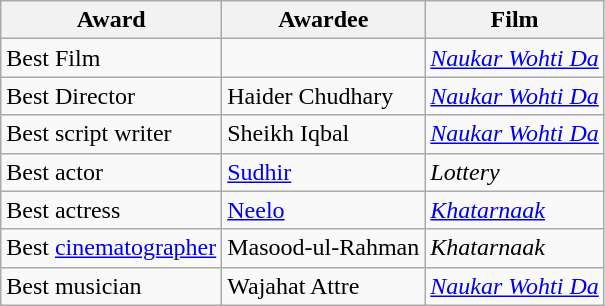<table class="wikitable">
<tr>
<th>Award</th>
<th>Awardee</th>
<th>Film</th>
</tr>
<tr>
<td>Best Film</td>
<td></td>
<td><em><a href='#'>Naukar Wohti Da</a></em></td>
</tr>
<tr>
<td>Best Director</td>
<td>Haider Chudhary</td>
<td><em><a href='#'>Naukar Wohti Da</a></em></td>
</tr>
<tr>
<td>Best script writer</td>
<td>Sheikh Iqbal</td>
<td><em><a href='#'>Naukar Wohti Da</a></em></td>
</tr>
<tr>
<td>Best actor</td>
<td><a href='#'>Sudhir</a></td>
<td><em>Lottery</em></td>
</tr>
<tr>
<td>Best actress</td>
<td><a href='#'>Neelo</a></td>
<td><em><a href='#'>Khatarnaak</a></em></td>
</tr>
<tr>
<td>Best <a href='#'>cinematographer</a></td>
<td>Masood-ul-Rahman</td>
<td><em>Khatarnaak</em></td>
</tr>
<tr>
<td>Best musician</td>
<td>Wajahat Attre</td>
<td><em><a href='#'>Naukar Wohti Da</a></em></td>
</tr>
</table>
